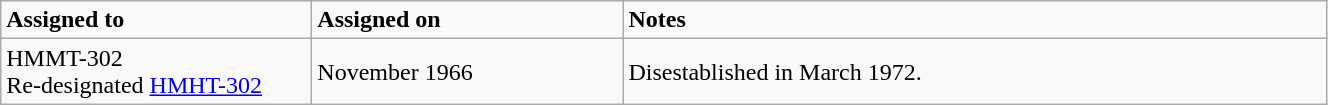<table class="wikitable" style="width: 70%;">
<tr>
<td style="width: 200px;"><strong>Assigned to</strong></td>
<td style="width: 200px;"><strong>Assigned on</strong></td>
<td><strong>Notes</strong></td>
</tr>
<tr>
<td>HMMT-302<br>Re-designated <a href='#'>HMHT-302</a></td>
<td>November 1966</td>
<td>Disestablished in March 1972.</td>
</tr>
</table>
